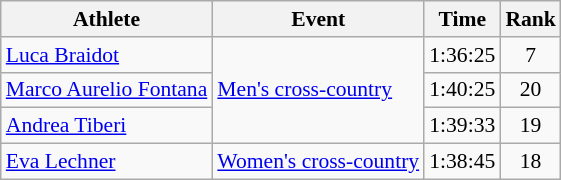<table class="wikitable" style="font-size:90%">
<tr>
<th>Athlete</th>
<th>Event</th>
<th>Time</th>
<th>Rank</th>
</tr>
<tr align=center>
<td align=left><a href='#'>Luca Braidot</a></td>
<td align=left rowspan=3><a href='#'>Men's cross-country</a></td>
<td>1:36:25</td>
<td>7</td>
</tr>
<tr align=center>
<td align=left><a href='#'>Marco Aurelio Fontana</a></td>
<td>1:40:25</td>
<td>20</td>
</tr>
<tr align=center>
<td align=left><a href='#'>Andrea Tiberi</a></td>
<td>1:39:33</td>
<td>19</td>
</tr>
<tr align=center>
<td align=left><a href='#'>Eva Lechner</a></td>
<td align=left><a href='#'>Women's cross-country</a></td>
<td>1:38:45</td>
<td>18</td>
</tr>
</table>
